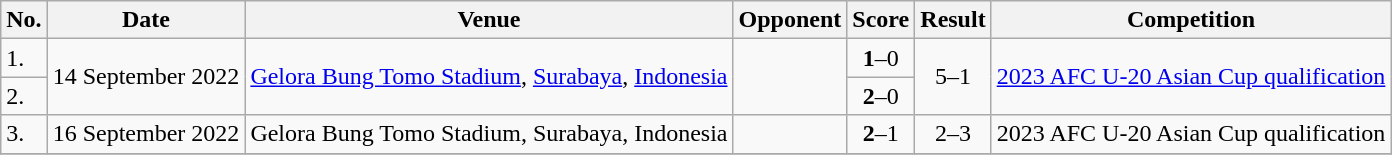<table class="wikitable">
<tr>
<th>No.</th>
<th>Date</th>
<th>Venue</th>
<th>Opponent</th>
<th>Score</th>
<th>Result</th>
<th>Competition</th>
</tr>
<tr>
<td>1.</td>
<td rowspan=2>14 September 2022</td>
<td rowspan=2><a href='#'>Gelora Bung Tomo Stadium</a>, <a href='#'>Surabaya</a>, <a href='#'>Indonesia</a></td>
<td rowspan=2></td>
<td align=center><strong>1</strong>–0</td>
<td rowspan=2 align=center>5–1</td>
<td rowspan=2><a href='#'>2023 AFC U-20 Asian Cup qualification</a></td>
</tr>
<tr>
<td>2.</td>
<td align=center><strong>2</strong>–0</td>
</tr>
<tr>
<td>3.</td>
<td>16 September 2022</td>
<td>Gelora Bung Tomo Stadium, Surabaya, Indonesia</td>
<td></td>
<td align=center><strong>2</strong>–1</td>
<td align="center">2–3</td>
<td>2023 AFC U-20 Asian Cup qualification</td>
</tr>
<tr>
</tr>
</table>
